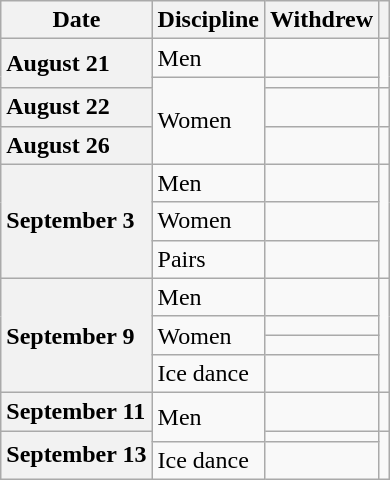<table class="wikitable unsortable">
<tr>
<th scope="col">Date</th>
<th scope="col">Discipline</th>
<th scope="col">Withdrew</th>
<th scope="col"></th>
</tr>
<tr>
<th rowspan="2" scope="row" style="text-align:left">August 21</th>
<td>Men</td>
<td></td>
<td rowspan="2"></td>
</tr>
<tr>
<td rowspan="3">Women</td>
<td></td>
</tr>
<tr>
<th scope="row" style="text-align:left">August 22</th>
<td></td>
<td></td>
</tr>
<tr>
<th scope="row" style="text-align:left">August 26</th>
<td></td>
<td></td>
</tr>
<tr>
<th scope="row" style="text-align:left" rowspan="3">September 3</th>
<td>Men</td>
<td></td>
<td rowspan="3"></td>
</tr>
<tr>
<td>Women</td>
<td></td>
</tr>
<tr>
<td>Pairs</td>
<td></td>
</tr>
<tr>
<th scope="row" style="text-align:left" rowspan="4">September 9</th>
<td>Men</td>
<td></td>
<td rowspan="4"></td>
</tr>
<tr>
<td rowspan="2">Women</td>
<td></td>
</tr>
<tr>
<td></td>
</tr>
<tr>
<td>Ice dance</td>
<td></td>
</tr>
<tr>
<th scope="row" style="text-align:left">September 11</th>
<td rowspan="2">Men</td>
<td></td>
<td></td>
</tr>
<tr>
<th rowspan="2" scope="row" style="text-align:left">September 13</th>
<td></td>
<td rowspan="2"></td>
</tr>
<tr>
<td>Ice dance</td>
<td></td>
</tr>
</table>
